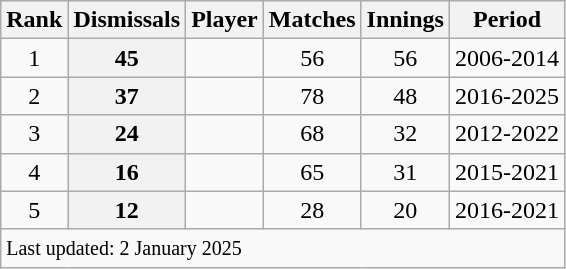<table class="wikitable plainrowheaders sortable">
<tr>
<th scope=col>Rank</th>
<th scope=col>Dismissals</th>
<th scope=col>Player</th>
<th scope=col>Matches</th>
<th scope=col>Innings</th>
<th scope=col>Period</th>
</tr>
<tr>
<td align=center>1</td>
<th scope=row style=text-align:center;>45</th>
<td></td>
<td align=center>56</td>
<td align=center>56</td>
<td>2006-2014</td>
</tr>
<tr>
<td align="center">2</td>
<th scope="row" style="text-align:center;">37</th>
<td> </td>
<td align="center">78</td>
<td align="center">48</td>
<td>2016-2025</td>
</tr>
<tr>
<td align=center>3</td>
<th scope=row style=text-align:center;>24</th>
<td></td>
<td align=center>68</td>
<td align=center>32</td>
<td>2012-2022</td>
</tr>
<tr>
<td align="center">4</td>
<th scope="row" style="text-align:center;">16</th>
<td></td>
<td align="center">65</td>
<td align="center">31</td>
<td>2015-2021</td>
</tr>
<tr>
<td align="center">5</td>
<th scope="row" style="text-align:center;">12</th>
<td> </td>
<td align="center">28</td>
<td align="center">20</td>
<td>2016-2021</td>
</tr>
<tr class="sortbottom">
<td colspan="6"><small>Last updated: 2 January 2025</small></td>
</tr>
</table>
